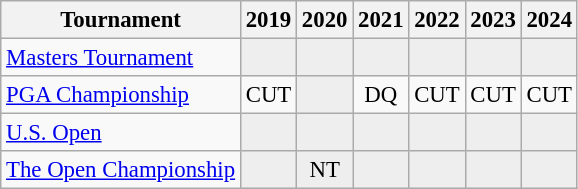<table class="wikitable" style="font-size:95%;text-align:center;">
<tr>
<th>Tournament</th>
<th>2019</th>
<th>2020</th>
<th>2021</th>
<th>2022</th>
<th>2023</th>
<th>2024</th>
</tr>
<tr>
<td align=left><a href='#'>Masters Tournament</a></td>
<td style="background:#eeeeee;"></td>
<td style="background:#eeeeee;"></td>
<td style="background:#eeeeee;"></td>
<td style="background:#eeeeee;"></td>
<td style="background:#eeeeee;"></td>
<td style="background:#eeeeee;"></td>
</tr>
<tr>
<td align=left><a href='#'>PGA Championship</a></td>
<td>CUT</td>
<td style="background:#eeeeee;"></td>
<td>DQ</td>
<td>CUT</td>
<td>CUT</td>
<td>CUT</td>
</tr>
<tr>
<td align=left><a href='#'>U.S. Open</a></td>
<td style="background:#eeeeee;"></td>
<td style="background:#eeeeee;"></td>
<td style="background:#eeeeee;"></td>
<td style="background:#eeeeee;"></td>
<td style="background:#eeeeee;"></td>
<td style="background:#eeeeee;"></td>
</tr>
<tr>
<td align=left><a href='#'>The Open Championship</a></td>
<td style="background:#eeeeee;"></td>
<td style="background:#eeeeee;">NT</td>
<td style="background:#eeeeee;"></td>
<td style="background:#eeeeee;"></td>
<td style="background:#eeeeee;"></td>
<td style="background:#eeeeee;"></td>
</tr>
</table>
